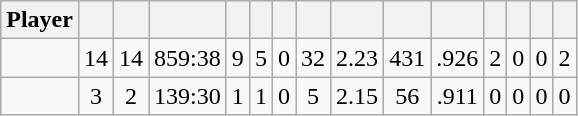<table class="wikitable sortable" style="text-align:center;">
<tr>
<th>Player</th>
<th></th>
<th></th>
<th></th>
<th></th>
<th></th>
<th></th>
<th></th>
<th></th>
<th></th>
<th></th>
<th></th>
<th></th>
<th></th>
<th></th>
</tr>
<tr>
<td></td>
<td>14</td>
<td>14</td>
<td>859:38</td>
<td>9</td>
<td>5</td>
<td>0</td>
<td>32</td>
<td>2.23</td>
<td>431</td>
<td>.926</td>
<td>2</td>
<td>0</td>
<td>0</td>
<td>2</td>
</tr>
<tr>
<td></td>
<td>3</td>
<td>2</td>
<td>139:30</td>
<td>1</td>
<td>1</td>
<td>0</td>
<td>5</td>
<td>2.15</td>
<td>56</td>
<td>.911</td>
<td>0</td>
<td>0</td>
<td>0</td>
<td>0</td>
</tr>
</table>
